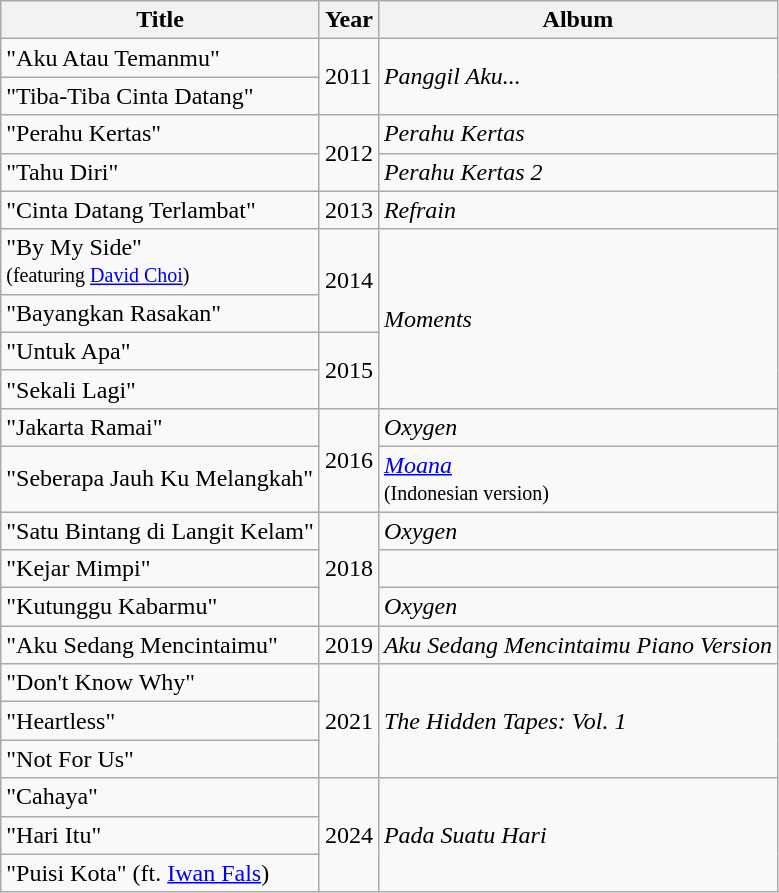<table class="wikitable">
<tr>
<th scope="col">Title</th>
<th scope="col">Year</th>
<th scope="col">Album</th>
</tr>
<tr>
<td>"Aku Atau Temanmu"</td>
<td rowspan="2">2011</td>
<td rowspan="2"><em>Panggil Aku...</em></td>
</tr>
<tr>
<td>"Tiba-Tiba Cinta Datang"</td>
</tr>
<tr>
<td>"Perahu Kertas"</td>
<td rowspan="2">2012</td>
<td><em>Perahu Kertas</em></td>
</tr>
<tr>
<td>"Tahu Diri"</td>
<td><em>Perahu Kertas 2</em></td>
</tr>
<tr>
<td>"Cinta Datang Terlambat"</td>
<td>2013</td>
<td><em>Refrain</em></td>
</tr>
<tr>
<td>"By My Side" <br><small>(featuring <a href='#'>David Choi</a>)</small></td>
<td rowspan="2">2014</td>
<td rowspan="4"><em>Moments</em></td>
</tr>
<tr>
<td>"Bayangkan Rasakan"</td>
</tr>
<tr>
<td>"Untuk Apa"</td>
<td rowspan="2">2015</td>
</tr>
<tr>
<td>"Sekali Lagi"</td>
</tr>
<tr>
<td>"Jakarta Ramai"</td>
<td rowspan="2">2016</td>
<td><em>Oxygen</em></td>
</tr>
<tr>
<td>"Seberapa Jauh Ku Melangkah"</td>
<td><em><a href='#'>Moana</a></em> <br><small>(Indonesian version)</small></td>
</tr>
<tr>
<td>"Satu Bintang di Langit Kelam"</td>
<td rowspan="3">2018</td>
<td><em>Oxygen</em></td>
</tr>
<tr>
<td>"Kejar Mimpi"</td>
<td></td>
</tr>
<tr>
<td>"Kutunggu Kabarmu"</td>
<td><em>Oxygen</em></td>
</tr>
<tr>
<td>"Aku Sedang Mencintaimu"</td>
<td>2019</td>
<td><em>Aku Sedang Mencintaimu Piano Version</em></td>
</tr>
<tr>
<td>"Don't Know Why"</td>
<td rowspan="3">2021</td>
<td rowspan="3"><em>The Hidden Tapes: Vol. 1</em></td>
</tr>
<tr>
<td>"Heartless"</td>
</tr>
<tr>
<td>"Not For Us"</td>
</tr>
<tr>
<td>"Cahaya"</td>
<td rowspan="3">2024</td>
<td rowspan="3"><em>Pada Suatu Hari</em></td>
</tr>
<tr>
<td>"Hari Itu"</td>
</tr>
<tr>
<td>"Puisi Kota" (ft. <a href='#'>Iwan Fals</a>)</td>
</tr>
</table>
